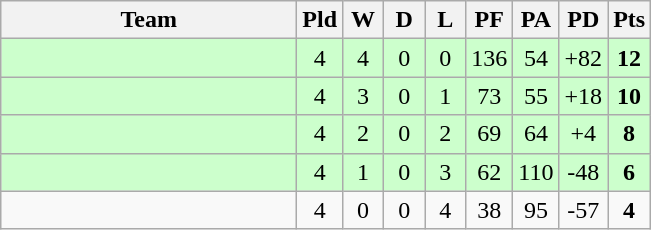<table class="wikitable" style="text-align:center;">
<tr>
<th width=190>Team</th>
<th width=20 abbr="Played">Pld</th>
<th width=20 abbr="Won">W</th>
<th width=20 abbr="Drawn">D</th>
<th width=20 abbr="Lost">L</th>
<th width=20 abbr="Points for">PF</th>
<th width=20 abbr="Points against">PA</th>
<th width=25 abbr="Points difference">PD</th>
<th width=20 abbr="Points">Pts</th>
</tr>
<tr bgcolor=ccffcc>
<td align=left></td>
<td>4</td>
<td>4</td>
<td>0</td>
<td>0</td>
<td>136</td>
<td>54</td>
<td>+82</td>
<td><strong>12</strong></td>
</tr>
<tr bgcolor=ccffcc>
<td align=left></td>
<td>4</td>
<td>3</td>
<td>0</td>
<td>1</td>
<td>73</td>
<td>55</td>
<td>+18</td>
<td><strong>10</strong></td>
</tr>
<tr bgcolor=ccffcc>
<td align=left></td>
<td>4</td>
<td>2</td>
<td>0</td>
<td>2</td>
<td>69</td>
<td>64</td>
<td>+4</td>
<td><strong>8</strong></td>
</tr>
<tr bgcolor=ccffcc>
<td align=left></td>
<td>4</td>
<td>1</td>
<td>0</td>
<td>3</td>
<td>62</td>
<td>110</td>
<td>-48</td>
<td><strong>6</strong></td>
</tr>
<tr>
<td align=left></td>
<td>4</td>
<td>0</td>
<td>0</td>
<td>4</td>
<td>38</td>
<td>95</td>
<td>-57</td>
<td><strong>4</strong></td>
</tr>
</table>
